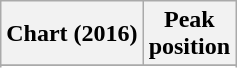<table class="wikitable sortable plainrowheaders" style="text-align:center">
<tr>
<th scope="col">Chart (2016)</th>
<th scope="col">Peak<br>position</th>
</tr>
<tr>
</tr>
<tr>
</tr>
<tr>
</tr>
<tr>
</tr>
<tr>
</tr>
<tr>
</tr>
<tr>
</tr>
<tr>
</tr>
</table>
